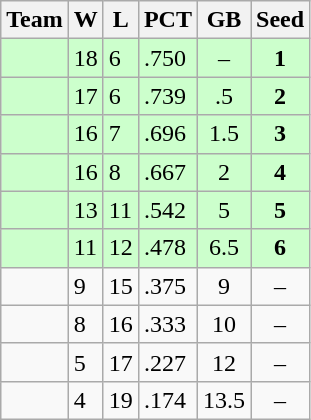<table class=wikitable>
<tr>
<th>Team</th>
<th>W</th>
<th>L</th>
<th>PCT</th>
<th>GB</th>
<th>Seed</th>
</tr>
<tr bgcolor=#ccffcc>
<td></td>
<td>18</td>
<td>6</td>
<td>.750</td>
<td align="center">–</td>
<td align="center"><strong>1</strong></td>
</tr>
<tr bgcolor="#ccffcc">
<td></td>
<td>17</td>
<td>6</td>
<td>.739</td>
<td align="center">.5</td>
<td align="center"><strong>2</strong></td>
</tr>
<tr bgcolor="#ccffcc">
<td></td>
<td>16</td>
<td>7</td>
<td>.696</td>
<td align="center">1.5</td>
<td align="center"><strong>3</strong></td>
</tr>
<tr bgcolor="#ccffcc">
<td></td>
<td>16</td>
<td>8</td>
<td>.667</td>
<td align="center">2</td>
<td align="center"><strong>4</strong></td>
</tr>
<tr bgcolor="#ccffcc">
<td></td>
<td>13</td>
<td>11</td>
<td>.542</td>
<td align="center">5</td>
<td align="center"><strong>5</strong></td>
</tr>
<tr bgcolor="#ccffcc">
<td></td>
<td>11</td>
<td>12</td>
<td>.478</td>
<td align="center">6.5</td>
<td align="center"><strong>6</strong></td>
</tr>
<tr>
<td></td>
<td>9</td>
<td>15</td>
<td>.375</td>
<td align="center">9</td>
<td align="center">–</td>
</tr>
<tr>
<td></td>
<td>8</td>
<td>16</td>
<td>.333</td>
<td align="center">10</td>
<td align="center">–</td>
</tr>
<tr>
<td></td>
<td>5</td>
<td>17</td>
<td>.227</td>
<td align="center">12</td>
<td align="center">–</td>
</tr>
<tr>
<td></td>
<td>4</td>
<td>19</td>
<td>.174</td>
<td align="center">13.5</td>
<td align="center">–</td>
</tr>
</table>
